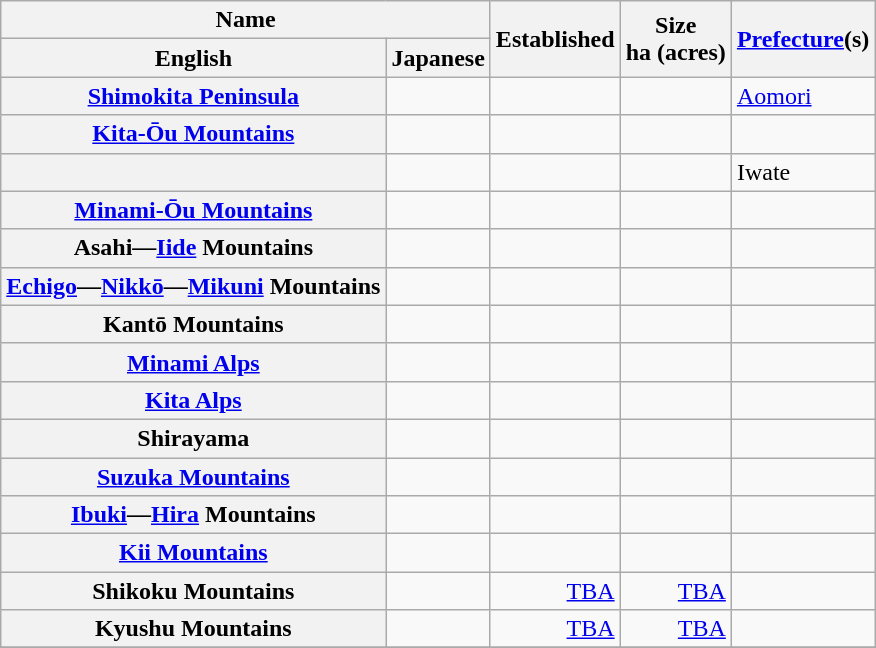<table class="wikitable sortable plainrowheaders">
<tr>
<th scope="col" colspan="2">Name</th>
<th scope="col" rowspan="2">Established</th>
<th scope="col" rowspan="2" data-sort-type="number">Size<br>ha (acres)</th>
<th scope="col" rowspan="2"><a href='#'>Prefecture</a>(s)</th>
</tr>
<tr>
<th scope="col">English</th>
<th scope="col">Japanese</th>
</tr>
<tr>
<th scope="row"><a href='#'>Shimokita Peninsula</a></th>
<td><em></em></td>
<td align="right"></td>
<td align="right" data-sort-value="37300"></td>
<td align="left"><a href='#'>Aomori</a></td>
</tr>
<tr>
<th scope="row"><a href='#'>Kita-Ōu Mountains</a></th>
<td><em></em></td>
<td align="right"></td>
<td align="right" data-sort-value="105000"></td>
<td align="left"></td>
</tr>
<tr>
<th scope="row"></th>
<td><em></em></td>
<td align="right"></td>
<td align="right" data-sort-value="41000"></td>
<td align="left">Iwate</td>
</tr>
<tr>
<th scope="row"><a href='#'>Minami-Ōu Mountains</a></th>
<td><em></em></td>
<td align="right"></td>
<td align="right" data-sort-value="57700"></td>
<td align="left"></td>
</tr>
<tr>
<th scope="row">Asahi—<a href='#'>Iide</a> Mountains</th>
<td><em></em></td>
<td align="right"></td>
<td align="right" data-sort-value="122000"></td>
<td align="left"></td>
</tr>
<tr>
<th scope="row"><a href='#'>Echigo</a>—<a href='#'>Nikkō</a>—<a href='#'>Mikuni</a> Mountains</th>
<td><em></em></td>
<td align="right"></td>
<td align="right" data-sort-value="215200"></td>
<td align="left"></td>
</tr>
<tr>
<th scope="row">Kantō Mountains</th>
<td><em></em></td>
<td align="right"></td>
<td align="right" data-sort-value="79000"></td>
<td align="left"></td>
</tr>
<tr>
<th scope="row"><a href='#'>Minami Alps</a></th>
<td><em></em></td>
<td align="right"></td>
<td align="right" data-sort-value="122000"></td>
<td align="left"></td>
</tr>
<tr>
<th scope="row"><a href='#'>Kita Alps</a></th>
<td><em></em></td>
<td align="right"></td>
<td align="right" data-sort-value="195600"></td>
<td align="left"></td>
</tr>
<tr>
<th scope="row">Shirayama</th>
<td><em></em></td>
<td align="right"></td>
<td align="right" data-sort-value="53700"></td>
<td align="left"></td>
</tr>
<tr>
<th scope="row"><a href='#'>Suzuka Mountains</a></th>
<td><em></em></td>
<td align="right"></td>
<td align="right" data-sort-value="14100"></td>
<td align="left"></td>
</tr>
<tr>
<th scope="row"><a href='#'>Ibuki</a>—<a href='#'>Hira</a> Mountains</th>
<td><em></em></td>
<td align="right"></td>
<td align="right" data-sort-value="67500"></td>
<td align="left"></td>
</tr>
<tr>
<th scope="row"><a href='#'>Kii Mountains</a></th>
<td><em></em></td>
<td align="right"></td>
<td align="right" data-sort-value="79500"></td>
<td align="left"></td>
</tr>
<tr>
<th scope="row">Shikoku Mountains</th>
<td><em></em></td>
<td align="right"><a href='#'>TBA</a></td>
<td align="right"><a href='#'>TBA</a></td>
<td align="left"></td>
</tr>
<tr>
<th scope="row">Kyushu Mountains</th>
<td><em></em></td>
<td align="right"><a href='#'>TBA</a></td>
<td align="right"><a href='#'>TBA</a></td>
<td align="left"></td>
</tr>
<tr>
</tr>
</table>
